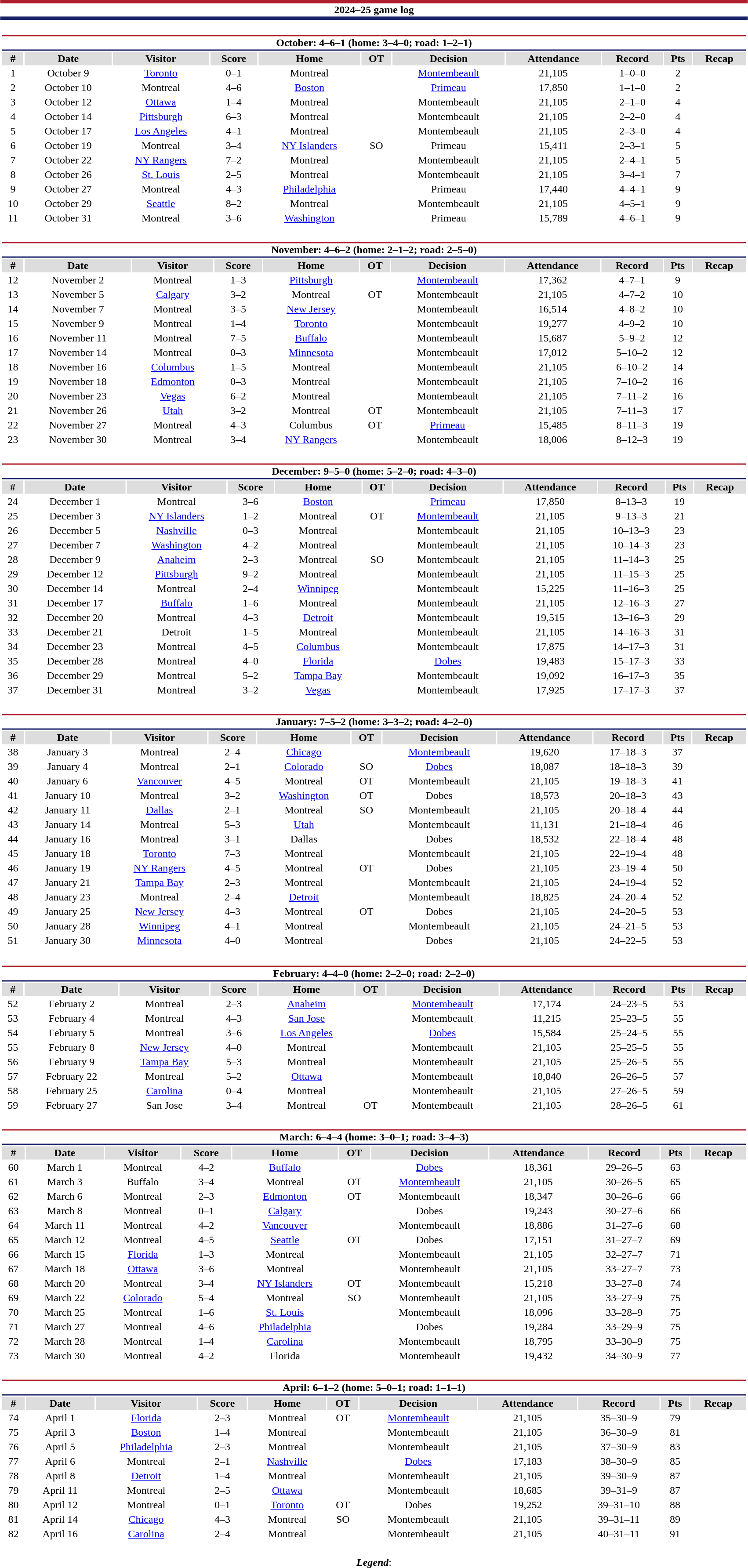<table class="toccolours collapsible" style="width:90%; clear:both; margin:1.5em auto; text-align:center;">
<tr>
<th colspan="11" style="background:#FFFFFF; border-top:#AF1E2D 5px solid; border-bottom:#192168 5px solid;">2024–25 game log</th>
</tr>
<tr>
<td colspan="11"><br><table class="toccolours collapsible collapsed" style="width:100%;">
<tr>
<th colspan="11" style="background:#FFFFFF; border-top:#AF1E2D 2px solid; border-bottom:#192168 2px solid;">October: 4–6–1 (home: 3–4–0; road: 1–2–1)</th>
</tr>
<tr style="background:#ddd;">
<th>#</th>
<th>Date</th>
<th>Visitor</th>
<th>Score</th>
<th>Home</th>
<th>OT</th>
<th>Decision</th>
<th>Attendance</th>
<th>Record</th>
<th>Pts</th>
<th>Recap</th>
</tr>
<tr>
<td>1</td>
<td>October 9</td>
<td><a href='#'>Toronto</a></td>
<td>0–1</td>
<td>Montreal</td>
<td></td>
<td><a href='#'>Montembeault</a></td>
<td>21,105</td>
<td>1–0–0</td>
<td>2</td>
<td></td>
</tr>
<tr>
<td>2</td>
<td>October 10</td>
<td>Montreal</td>
<td>4–6</td>
<td><a href='#'>Boston</a></td>
<td></td>
<td><a href='#'>Primeau</a></td>
<td>17,850</td>
<td>1–1–0</td>
<td>2</td>
<td></td>
</tr>
<tr>
<td>3</td>
<td>October 12</td>
<td><a href='#'>Ottawa</a></td>
<td>1–4</td>
<td>Montreal</td>
<td></td>
<td>Montembeault</td>
<td>21,105</td>
<td>2–1–0</td>
<td>4</td>
<td></td>
</tr>
<tr>
<td>4</td>
<td>October 14</td>
<td><a href='#'>Pittsburgh</a></td>
<td>6–3</td>
<td>Montreal</td>
<td></td>
<td>Montembeault</td>
<td>21,105</td>
<td>2–2–0</td>
<td>4</td>
<td></td>
</tr>
<tr>
<td>5</td>
<td>October 17</td>
<td><a href='#'>Los Angeles</a></td>
<td>4–1</td>
<td>Montreal</td>
<td></td>
<td>Montembeault</td>
<td>21,105</td>
<td>2–3–0</td>
<td>4</td>
<td></td>
</tr>
<tr>
<td>6</td>
<td>October 19</td>
<td>Montreal</td>
<td>3–4</td>
<td><a href='#'>NY Islanders</a></td>
<td>SO</td>
<td>Primeau</td>
<td>15,411</td>
<td>2–3–1</td>
<td>5</td>
<td></td>
</tr>
<tr>
<td>7</td>
<td>October 22</td>
<td><a href='#'>NY Rangers</a></td>
<td>7–2</td>
<td>Montreal</td>
<td></td>
<td>Montembeault</td>
<td>21,105</td>
<td>2–4–1</td>
<td>5</td>
<td></td>
</tr>
<tr>
<td>8</td>
<td>October 26</td>
<td><a href='#'>St. Louis</a></td>
<td>2–5</td>
<td>Montreal</td>
<td></td>
<td>Montembeault</td>
<td>21,105</td>
<td>3–4–1</td>
<td>7</td>
<td></td>
</tr>
<tr>
<td>9</td>
<td>October 27</td>
<td>Montreal</td>
<td>4–3</td>
<td><a href='#'>Philadelphia</a></td>
<td></td>
<td>Primeau</td>
<td>17,440</td>
<td>4–4–1</td>
<td>9</td>
<td></td>
</tr>
<tr>
<td>10</td>
<td>October 29</td>
<td><a href='#'>Seattle</a></td>
<td>8–2</td>
<td>Montreal</td>
<td></td>
<td>Montembeault</td>
<td>21,105</td>
<td>4–5–1</td>
<td>9</td>
<td></td>
</tr>
<tr>
<td>11</td>
<td>October 31</td>
<td>Montreal</td>
<td>3–6</td>
<td><a href='#'>Washington</a></td>
<td></td>
<td>Primeau</td>
<td>15,789</td>
<td>4–6–1</td>
<td>9</td>
<td></td>
</tr>
</table>
</td>
</tr>
<tr>
<td colspan="11"><br><table class="toccolours collapsible collapsed" style="width:100%;">
<tr>
<th colspan="11" style="background:#FFFFFF; border-top:#AF1E2D 2px solid; border-bottom:#192168 2px solid;">November: 4–6–2 (home: 2–1–2; road: 2–5–0)</th>
</tr>
<tr style="background:#ddd;">
<th>#</th>
<th>Date</th>
<th>Visitor</th>
<th>Score</th>
<th>Home</th>
<th>OT</th>
<th>Decision</th>
<th>Attendance</th>
<th>Record</th>
<th>Pts</th>
<th>Recap</th>
</tr>
<tr>
<td>12</td>
<td>November 2</td>
<td>Montreal</td>
<td>1–3</td>
<td><a href='#'>Pittsburgh</a></td>
<td></td>
<td><a href='#'>Montembeault</a></td>
<td>17,362</td>
<td>4–7–1</td>
<td>9</td>
<td></td>
</tr>
<tr>
<td>13</td>
<td>November 5</td>
<td><a href='#'>Calgary</a></td>
<td>3–2</td>
<td>Montreal</td>
<td>OT</td>
<td>Montembeault</td>
<td>21,105</td>
<td>4–7–2</td>
<td>10</td>
<td></td>
</tr>
<tr>
<td>14</td>
<td>November 7</td>
<td>Montreal</td>
<td>3–5</td>
<td><a href='#'>New Jersey</a></td>
<td></td>
<td>Montembeault</td>
<td>16,514</td>
<td>4–8–2</td>
<td>10</td>
<td></td>
</tr>
<tr>
<td>15</td>
<td>November 9</td>
<td>Montreal</td>
<td>1–4</td>
<td><a href='#'>Toronto</a></td>
<td></td>
<td>Montembeault</td>
<td>19,277</td>
<td>4–9–2</td>
<td>10</td>
<td></td>
</tr>
<tr>
<td>16</td>
<td>November 11</td>
<td>Montreal</td>
<td>7–5</td>
<td><a href='#'>Buffalo</a></td>
<td></td>
<td>Montembeault</td>
<td>15,687</td>
<td>5–9–2</td>
<td>12</td>
<td></td>
</tr>
<tr>
<td>17</td>
<td>November 14</td>
<td>Montreal</td>
<td>0–3</td>
<td><a href='#'>Minnesota</a></td>
<td></td>
<td>Montembeault</td>
<td>17,012</td>
<td>5–10–2</td>
<td>12</td>
<td></td>
</tr>
<tr>
<td>18</td>
<td>November 16</td>
<td><a href='#'>Columbus</a></td>
<td>1–5</td>
<td>Montreal</td>
<td></td>
<td>Montembeault</td>
<td>21,105</td>
<td>6–10–2</td>
<td>14</td>
<td></td>
</tr>
<tr>
<td>19</td>
<td>November 18</td>
<td><a href='#'>Edmonton</a></td>
<td>0–3</td>
<td>Montreal</td>
<td></td>
<td>Montembeault</td>
<td>21,105</td>
<td>7–10–2</td>
<td>16</td>
<td></td>
</tr>
<tr>
<td>20</td>
<td>November 23</td>
<td><a href='#'>Vegas</a></td>
<td>6–2</td>
<td>Montreal</td>
<td></td>
<td>Montembeault</td>
<td>21,105</td>
<td>7–11–2</td>
<td>16</td>
<td></td>
</tr>
<tr>
<td>21</td>
<td>November 26</td>
<td><a href='#'>Utah</a></td>
<td>3–2</td>
<td>Montreal</td>
<td>OT</td>
<td>Montembeault</td>
<td>21,105</td>
<td>7–11–3</td>
<td>17</td>
<td></td>
</tr>
<tr>
<td>22</td>
<td>November 27</td>
<td>Montreal</td>
<td>4–3</td>
<td>Columbus</td>
<td>OT</td>
<td><a href='#'>Primeau</a></td>
<td>15,485</td>
<td>8–11–3</td>
<td>19</td>
<td></td>
</tr>
<tr>
<td>23</td>
<td>November 30</td>
<td>Montreal</td>
<td>3–4</td>
<td><a href='#'>NY Rangers</a></td>
<td></td>
<td>Montembeault</td>
<td>18,006</td>
<td>8–12–3</td>
<td>19</td>
<td></td>
</tr>
</table>
</td>
</tr>
<tr>
<td colspan="11"><br><table class="toccolours collapsible collapsed" style="width:100%;">
<tr>
<th colspan="11" style="background:#FFFFFF; border-top:#AF1E2D 2px solid; border-bottom:#192168 2px solid;">December: 9–5–0 (home: 5–2–0; road: 4–3–0)</th>
</tr>
<tr style="background:#ddd;">
<th>#</th>
<th>Date</th>
<th>Visitor</th>
<th>Score</th>
<th>Home</th>
<th>OT</th>
<th>Decision</th>
<th>Attendance</th>
<th>Record</th>
<th>Pts</th>
<th>Recap</th>
</tr>
<tr>
<td>24</td>
<td>December 1</td>
<td>Montreal</td>
<td>3–6</td>
<td><a href='#'>Boston</a></td>
<td></td>
<td><a href='#'>Primeau</a></td>
<td>17,850</td>
<td>8–13–3</td>
<td>19</td>
<td></td>
</tr>
<tr>
<td>25</td>
<td>December 3</td>
<td><a href='#'>NY Islanders</a></td>
<td>1–2</td>
<td>Montreal</td>
<td>OT</td>
<td><a href='#'>Montembeault</a></td>
<td>21,105</td>
<td>9–13–3</td>
<td>21</td>
<td></td>
</tr>
<tr>
<td>26</td>
<td>December 5</td>
<td><a href='#'>Nashville</a></td>
<td>0–3</td>
<td>Montreal</td>
<td></td>
<td>Montembeault</td>
<td>21,105</td>
<td>10–13–3</td>
<td>23</td>
<td></td>
</tr>
<tr>
<td>27</td>
<td>December 7</td>
<td><a href='#'>Washington</a></td>
<td>4–2</td>
<td>Montreal</td>
<td></td>
<td>Montembeault</td>
<td>21,105</td>
<td>10–14–3</td>
<td>23</td>
<td></td>
</tr>
<tr>
<td>28</td>
<td>December 9</td>
<td><a href='#'>Anaheim</a></td>
<td>2–3</td>
<td>Montreal</td>
<td>SO</td>
<td>Montembeault</td>
<td>21,105</td>
<td>11–14–3</td>
<td>25</td>
<td></td>
</tr>
<tr>
<td>29</td>
<td>December 12</td>
<td><a href='#'>Pittsburgh</a></td>
<td>9–2</td>
<td>Montreal</td>
<td></td>
<td>Montembeault</td>
<td>21,105</td>
<td>11–15–3</td>
<td>25</td>
<td></td>
</tr>
<tr>
<td>30</td>
<td>December 14</td>
<td>Montreal</td>
<td>2–4</td>
<td><a href='#'>Winnipeg</a></td>
<td></td>
<td>Montembeault</td>
<td>15,225</td>
<td>11–16–3</td>
<td>25</td>
<td></td>
</tr>
<tr>
<td>31</td>
<td>December 17</td>
<td><a href='#'>Buffalo</a></td>
<td>1–6</td>
<td>Montreal</td>
<td></td>
<td>Montembeault</td>
<td>21,105</td>
<td>12–16–3</td>
<td>27</td>
<td></td>
</tr>
<tr>
<td>32</td>
<td>December 20</td>
<td>Montreal</td>
<td>4–3</td>
<td><a href='#'>Detroit</a></td>
<td></td>
<td>Montembeault</td>
<td>19,515</td>
<td>13–16–3</td>
<td>29</td>
<td></td>
</tr>
<tr>
<td>33</td>
<td>December 21</td>
<td>Detroit</td>
<td>1–5</td>
<td>Montreal</td>
<td></td>
<td>Montembeault</td>
<td>21,105</td>
<td>14–16–3</td>
<td>31</td>
<td></td>
</tr>
<tr>
<td>34</td>
<td>December 23</td>
<td>Montreal</td>
<td>4–5</td>
<td><a href='#'>Columbus</a></td>
<td></td>
<td>Montembeault</td>
<td>17,875</td>
<td>14–17–3</td>
<td>31</td>
<td></td>
</tr>
<tr>
<td>35</td>
<td>December 28</td>
<td>Montreal</td>
<td>4–0</td>
<td><a href='#'>Florida</a></td>
<td></td>
<td><a href='#'>Dobes</a></td>
<td>19,483</td>
<td>15–17–3</td>
<td>33</td>
<td></td>
</tr>
<tr>
<td>36</td>
<td>December 29</td>
<td>Montreal</td>
<td>5–2</td>
<td><a href='#'>Tampa Bay</a></td>
<td></td>
<td>Montembeault</td>
<td>19,092</td>
<td>16–17–3</td>
<td>35</td>
<td></td>
</tr>
<tr>
<td>37</td>
<td>December 31</td>
<td>Montreal</td>
<td>3–2</td>
<td><a href='#'>Vegas</a></td>
<td></td>
<td>Montembeault</td>
<td>17,925</td>
<td>17–17–3</td>
<td>37</td>
<td></td>
</tr>
</table>
</td>
</tr>
<tr>
<td colspan="11"><br><table class="toccolours collapsible collapsed" style="width:100%;">
<tr>
<th colspan="11" style="background:#FFFFFF; border-top:#AF1E2D 2px solid; border-bottom:#192168 2px solid;">January: 7–5–2 (home: 3–3–2; road: 4–2–0)</th>
</tr>
<tr style="background:#ddd;">
<th>#</th>
<th>Date</th>
<th>Visitor</th>
<th>Score</th>
<th>Home</th>
<th>OT</th>
<th>Decision</th>
<th>Attendance</th>
<th>Record</th>
<th>Pts</th>
<th>Recap</th>
</tr>
<tr>
<td>38</td>
<td>January 3</td>
<td>Montreal</td>
<td>2–4</td>
<td><a href='#'>Chicago</a></td>
<td></td>
<td><a href='#'>Montembeault</a></td>
<td>19,620</td>
<td>17–18–3</td>
<td>37</td>
<td></td>
</tr>
<tr>
<td>39</td>
<td>January 4</td>
<td>Montreal</td>
<td>2–1</td>
<td><a href='#'>Colorado</a></td>
<td>SO</td>
<td><a href='#'>Dobes</a></td>
<td>18,087</td>
<td>18–18–3</td>
<td>39</td>
<td></td>
</tr>
<tr>
<td>40</td>
<td>January 6</td>
<td><a href='#'>Vancouver</a></td>
<td>4–5</td>
<td>Montreal</td>
<td>OT</td>
<td>Montembeault</td>
<td>21,105</td>
<td>19–18–3</td>
<td>41</td>
<td></td>
</tr>
<tr>
<td>41</td>
<td>January 10</td>
<td>Montreal</td>
<td>3–2</td>
<td><a href='#'>Washington</a></td>
<td>OT</td>
<td>Dobes</td>
<td>18,573</td>
<td>20–18–3</td>
<td>43</td>
<td></td>
</tr>
<tr>
<td>42</td>
<td>January 11</td>
<td><a href='#'>Dallas</a></td>
<td>2–1</td>
<td>Montreal</td>
<td>SO</td>
<td>Montembeault</td>
<td>21,105</td>
<td>20–18–4</td>
<td>44</td>
<td></td>
</tr>
<tr>
<td>43</td>
<td>January 14</td>
<td>Montreal</td>
<td>5–3</td>
<td><a href='#'>Utah</a></td>
<td></td>
<td>Montembeault</td>
<td>11,131</td>
<td>21–18–4</td>
<td>46</td>
<td></td>
</tr>
<tr>
<td>44</td>
<td>January 16</td>
<td>Montreal</td>
<td>3–1</td>
<td>Dallas</td>
<td></td>
<td>Dobes</td>
<td>18,532</td>
<td>22–18–4</td>
<td>48</td>
<td></td>
</tr>
<tr>
<td>45</td>
<td>January 18</td>
<td><a href='#'>Toronto</a></td>
<td>7–3</td>
<td>Montreal</td>
<td></td>
<td>Montembeault</td>
<td>21,105</td>
<td>22–19–4</td>
<td>48</td>
<td></td>
</tr>
<tr>
<td>46</td>
<td>January 19</td>
<td><a href='#'>NY Rangers</a></td>
<td>4–5</td>
<td>Montreal</td>
<td>OT</td>
<td>Dobes</td>
<td>21,105</td>
<td>23–19–4</td>
<td>50</td>
<td></td>
</tr>
<tr>
<td>47</td>
<td>January 21</td>
<td><a href='#'>Tampa Bay</a></td>
<td>2–3</td>
<td>Montreal</td>
<td></td>
<td>Montembeault</td>
<td>21,105</td>
<td>24–19–4</td>
<td>52</td>
<td></td>
</tr>
<tr>
<td>48</td>
<td>January 23</td>
<td>Montreal</td>
<td>2–4</td>
<td><a href='#'>Detroit</a></td>
<td></td>
<td>Montembeault</td>
<td>18,825</td>
<td>24–20–4</td>
<td>52</td>
<td></td>
</tr>
<tr>
<td>49</td>
<td>January 25</td>
<td><a href='#'>New Jersey</a></td>
<td>4–3</td>
<td>Montreal</td>
<td>OT</td>
<td>Dobes</td>
<td>21,105</td>
<td>24–20–5</td>
<td>53</td>
<td></td>
</tr>
<tr>
<td>50</td>
<td>January 28</td>
<td><a href='#'>Winnipeg</a></td>
<td>4–1</td>
<td>Montreal</td>
<td></td>
<td>Montembeault</td>
<td>21,105</td>
<td>24–21–5</td>
<td>53</td>
<td></td>
</tr>
<tr>
<td>51</td>
<td>January 30</td>
<td><a href='#'>Minnesota</a></td>
<td>4–0</td>
<td>Montreal</td>
<td></td>
<td>Dobes</td>
<td>21,105</td>
<td>24–22–5</td>
<td>53</td>
<td></td>
</tr>
<tr>
</tr>
</table>
</td>
</tr>
<tr>
<td colspan="11"><br><table class="toccolours collapsible collapsed" style="width:100%;">
<tr>
<th colspan="11" style="background:#FFFFFF; border-top:#AF1E2D 2px solid; border-bottom:#192168 2px solid;">February: 4–4–0 (home: 2–2–0; road: 2–2–0)</th>
</tr>
<tr style="background:#ddd;">
<th>#</th>
<th>Date</th>
<th>Visitor</th>
<th>Score</th>
<th>Home</th>
<th>OT</th>
<th>Decision</th>
<th>Attendance</th>
<th>Record</th>
<th>Pts</th>
<th>Recap</th>
</tr>
<tr>
<td>52</td>
<td>February 2</td>
<td>Montreal</td>
<td>2–3</td>
<td><a href='#'>Anaheim</a></td>
<td></td>
<td><a href='#'>Montembeault</a></td>
<td>17,174</td>
<td>24–23–5</td>
<td>53</td>
<td></td>
</tr>
<tr>
<td>53</td>
<td>February 4</td>
<td>Montreal</td>
<td>4–3</td>
<td><a href='#'>San Jose</a></td>
<td></td>
<td>Montembeault</td>
<td>11,215</td>
<td>25–23–5</td>
<td>55</td>
<td></td>
</tr>
<tr>
<td>54</td>
<td>February 5</td>
<td>Montreal</td>
<td>3–6</td>
<td><a href='#'>Los Angeles</a></td>
<td></td>
<td><a href='#'>Dobes</a></td>
<td>15,584</td>
<td>25–24–5</td>
<td>55</td>
<td></td>
</tr>
<tr>
<td>55</td>
<td>February 8</td>
<td><a href='#'>New Jersey</a></td>
<td>4–0</td>
<td>Montreal</td>
<td></td>
<td>Montembeault</td>
<td>21,105</td>
<td>25–25–5</td>
<td>55</td>
<td></td>
</tr>
<tr>
<td>56</td>
<td>February 9</td>
<td><a href='#'>Tampa Bay</a></td>
<td>5–3</td>
<td>Montreal</td>
<td></td>
<td>Montembeault</td>
<td>21,105</td>
<td>25–26–5</td>
<td>55</td>
<td></td>
</tr>
<tr>
<td>57</td>
<td>February 22</td>
<td>Montreal</td>
<td>5–2</td>
<td><a href='#'>Ottawa</a></td>
<td></td>
<td>Montembeault</td>
<td>18,840</td>
<td>26–26–5</td>
<td>57</td>
<td></td>
</tr>
<tr>
<td>58</td>
<td>February 25</td>
<td><a href='#'>Carolina</a></td>
<td>0–4</td>
<td>Montreal</td>
<td></td>
<td>Montembeault</td>
<td>21,105</td>
<td>27–26–5</td>
<td>59</td>
<td></td>
</tr>
<tr>
<td>59</td>
<td>February 27</td>
<td>San Jose</td>
<td>3–4</td>
<td>Montreal</td>
<td>OT</td>
<td>Montembeault</td>
<td>21,105</td>
<td>28–26–5</td>
<td>61</td>
<td></td>
</tr>
</table>
</td>
</tr>
<tr>
<td colspan="11"><br><table class="toccolours collapsible collapsed" style="width:100%;">
<tr>
<th colspan="11" style="background:#FFFFFF; border-top:#AF1E2D 2px solid; border-bottom:#192168 2px solid;">March: 6–4–4 (home: 3–0–1; road: 3–4–3)</th>
</tr>
<tr style="background:#ddd;">
<th>#</th>
<th>Date</th>
<th>Visitor</th>
<th>Score</th>
<th>Home</th>
<th>OT</th>
<th>Decision</th>
<th>Attendance</th>
<th>Record</th>
<th>Pts</th>
<th>Recap</th>
</tr>
<tr>
<td>60</td>
<td>March 1</td>
<td>Montreal</td>
<td>4–2</td>
<td><a href='#'>Buffalo</a></td>
<td></td>
<td><a href='#'>Dobes</a></td>
<td>18,361</td>
<td>29–26–5</td>
<td>63</td>
<td></td>
</tr>
<tr>
<td>61</td>
<td>March 3</td>
<td>Buffalo</td>
<td>3–4</td>
<td>Montreal</td>
<td>OT</td>
<td><a href='#'>Montembeault</a></td>
<td>21,105</td>
<td>30–26–5</td>
<td>65</td>
<td></td>
</tr>
<tr>
<td>62</td>
<td>March 6</td>
<td>Montreal</td>
<td>2–3</td>
<td><a href='#'>Edmonton</a></td>
<td>OT</td>
<td>Montembeault</td>
<td>18,347</td>
<td>30–26–6</td>
<td>66</td>
<td></td>
</tr>
<tr>
<td>63</td>
<td>March 8</td>
<td>Montreal</td>
<td>0–1</td>
<td><a href='#'>Calgary</a></td>
<td></td>
<td>Dobes</td>
<td>19,243</td>
<td>30–27–6</td>
<td>66</td>
<td></td>
</tr>
<tr>
<td>64</td>
<td>March 11</td>
<td>Montreal</td>
<td>4–2</td>
<td><a href='#'>Vancouver</a></td>
<td></td>
<td>Montembeault</td>
<td>18,886</td>
<td>31–27–6</td>
<td>68</td>
<td></td>
</tr>
<tr>
<td>65</td>
<td>March 12</td>
<td>Montreal</td>
<td>4–5</td>
<td><a href='#'>Seattle</a></td>
<td>OT</td>
<td>Dobes</td>
<td>17,151</td>
<td>31–27–7</td>
<td>69</td>
<td></td>
</tr>
<tr>
<td>66</td>
<td>March 15</td>
<td><a href='#'>Florida</a></td>
<td>1–3</td>
<td>Montreal</td>
<td></td>
<td>Montembeault</td>
<td>21,105</td>
<td>32–27–7</td>
<td>71</td>
<td></td>
</tr>
<tr>
<td>67</td>
<td>March 18</td>
<td><a href='#'>Ottawa</a></td>
<td>3–6</td>
<td>Montreal</td>
<td></td>
<td>Montembeault</td>
<td>21,105</td>
<td>33–27–7</td>
<td>73</td>
<td></td>
</tr>
<tr>
<td>68</td>
<td>March 20</td>
<td>Montreal</td>
<td>3–4</td>
<td><a href='#'>NY Islanders</a></td>
<td>OT</td>
<td>Montembeault</td>
<td>15,218</td>
<td>33–27–8</td>
<td>74</td>
<td></td>
</tr>
<tr>
<td>69</td>
<td>March 22</td>
<td><a href='#'>Colorado</a></td>
<td>5–4</td>
<td>Montreal</td>
<td>SO</td>
<td>Montembeault</td>
<td>21,105</td>
<td>33–27–9</td>
<td>75</td>
<td></td>
</tr>
<tr>
<td>70</td>
<td>March 25</td>
<td>Montreal</td>
<td>1–6</td>
<td><a href='#'>St. Louis</a></td>
<td></td>
<td>Montembeault</td>
<td>18,096</td>
<td>33–28–9</td>
<td>75</td>
<td></td>
</tr>
<tr>
<td>71</td>
<td>March 27</td>
<td>Montreal</td>
<td>4–6</td>
<td><a href='#'>Philadelphia</a></td>
<td></td>
<td>Dobes</td>
<td>19,284</td>
<td>33–29–9</td>
<td>75</td>
<td></td>
</tr>
<tr>
<td>72</td>
<td>March 28</td>
<td>Montreal</td>
<td>1–4</td>
<td><a href='#'>Carolina</a></td>
<td></td>
<td>Montembeault</td>
<td>18,795</td>
<td>33–30–9</td>
<td>75</td>
<td></td>
</tr>
<tr>
<td>73</td>
<td>March 30</td>
<td>Montreal</td>
<td>4–2</td>
<td>Florida</td>
<td></td>
<td>Montembeault</td>
<td>19,432</td>
<td>34–30–9</td>
<td>77</td>
<td></td>
</tr>
</table>
</td>
</tr>
<tr>
<td colspan="11"><br><table class="toccolours collapsible collapsed" style="width:100%;">
<tr>
<th colspan="11" style="background:#FFFFFF; border-top:#AF1E2D 2px solid; border-bottom:#192168 2px solid;">April: 6–1–2 (home: 5–0–1; road: 1–1–1)</th>
</tr>
<tr style="background:#ddd;">
<th>#</th>
<th>Date</th>
<th>Visitor</th>
<th>Score</th>
<th>Home</th>
<th>OT</th>
<th>Decision</th>
<th>Attendance</th>
<th>Record</th>
<th>Pts</th>
<th>Recap</th>
</tr>
<tr>
<td>74</td>
<td>April 1</td>
<td><a href='#'>Florida</a></td>
<td>2–3</td>
<td>Montreal</td>
<td>OT</td>
<td><a href='#'>Montembeault</a></td>
<td>21,105</td>
<td>35–30–9</td>
<td>79</td>
<td></td>
</tr>
<tr>
<td>75</td>
<td>April 3</td>
<td><a href='#'>Boston</a></td>
<td>1–4</td>
<td>Montreal</td>
<td></td>
<td>Montembeault</td>
<td>21,105</td>
<td>36–30–9</td>
<td>81</td>
<td></td>
</tr>
<tr>
<td>76</td>
<td>April 5</td>
<td><a href='#'>Philadelphia</a></td>
<td>2–3</td>
<td>Montreal</td>
<td></td>
<td>Montembeault</td>
<td>21,105</td>
<td>37–30–9</td>
<td>83</td>
<td></td>
</tr>
<tr>
<td>77</td>
<td>April 6</td>
<td>Montreal</td>
<td>2–1</td>
<td><a href='#'>Nashville</a></td>
<td></td>
<td><a href='#'>Dobes</a></td>
<td>17,183</td>
<td>38–30–9</td>
<td>85</td>
<td></td>
</tr>
<tr>
<td>78</td>
<td>April 8</td>
<td><a href='#'>Detroit</a></td>
<td>1–4</td>
<td>Montreal</td>
<td></td>
<td>Montembeault</td>
<td>21,105</td>
<td>39–30–9</td>
<td>87</td>
<td></td>
</tr>
<tr>
<td>79</td>
<td>April 11</td>
<td>Montreal</td>
<td>2–5</td>
<td><a href='#'>Ottawa</a></td>
<td></td>
<td>Montembeault</td>
<td>18,685</td>
<td>39–31–9</td>
<td>87</td>
<td></td>
</tr>
<tr>
<td>80</td>
<td>April 12</td>
<td>Montreal</td>
<td>0–1</td>
<td><a href='#'>Toronto</a></td>
<td>OT</td>
<td>Dobes</td>
<td>19,252</td>
<td>39–31–10</td>
<td>88</td>
<td></td>
</tr>
<tr>
<td>81</td>
<td>April 14</td>
<td><a href='#'>Chicago</a></td>
<td>4–3</td>
<td>Montreal</td>
<td>SO</td>
<td>Montembeault</td>
<td>21,105</td>
<td>39–31–11</td>
<td>89</td>
<td></td>
</tr>
<tr>
<td>82</td>
<td>April 16</td>
<td><a href='#'>Carolina</a></td>
<td>2–4</td>
<td>Montreal</td>
<td></td>
<td>Montembeault</td>
<td>21,105</td>
<td>40–31–11</td>
<td>91</td>
<td></td>
</tr>
</table>
</td>
</tr>
<tr>
<td colspan="11" style="text-align:center;"><br><strong><em>Legend</em></strong>:


</td>
</tr>
</table>
